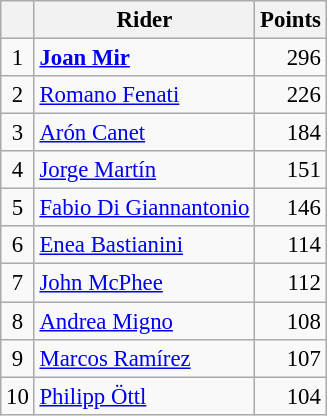<table class="wikitable" style="font-size: 95%;">
<tr>
<th></th>
<th>Rider</th>
<th>Points</th>
</tr>
<tr>
<td align=center>1</td>
<td> <strong><a href='#'>Joan Mir</a></strong></td>
<td align=right>296</td>
</tr>
<tr>
<td align=center>2</td>
<td> <a href='#'>Romano Fenati</a></td>
<td align=right>226</td>
</tr>
<tr>
<td align=center>3</td>
<td> <a href='#'>Arón Canet</a></td>
<td align=right>184</td>
</tr>
<tr>
<td align=center>4</td>
<td> <a href='#'>Jorge Martín</a></td>
<td align=right>151</td>
</tr>
<tr>
<td align=center>5</td>
<td> <a href='#'>Fabio Di Giannantonio</a></td>
<td align=right>146</td>
</tr>
<tr>
<td align=center>6</td>
<td> <a href='#'>Enea Bastianini</a></td>
<td align=right>114</td>
</tr>
<tr>
<td align=center>7</td>
<td> <a href='#'>John McPhee</a></td>
<td align=right>112</td>
</tr>
<tr>
<td align=center>8</td>
<td> <a href='#'>Andrea Migno</a></td>
<td align=right>108</td>
</tr>
<tr>
<td align=center>9</td>
<td> <a href='#'>Marcos Ramírez</a></td>
<td align=right>107</td>
</tr>
<tr>
<td align=center>10</td>
<td> <a href='#'>Philipp Öttl</a></td>
<td align=right>104</td>
</tr>
</table>
